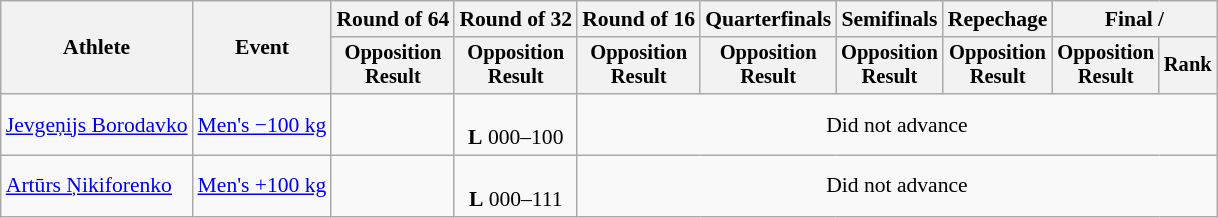<table class="wikitable" style="font-size:90%">
<tr>
<th rowspan="2">Athlete</th>
<th rowspan="2">Event</th>
<th>Round of 64</th>
<th>Round of 32</th>
<th>Round of 16</th>
<th>Quarterfinals</th>
<th>Semifinals</th>
<th>Repechage</th>
<th colspan=2>Final / </th>
</tr>
<tr style="font-size:95%">
<th>Opposition<br>Result</th>
<th>Opposition<br>Result</th>
<th>Opposition<br>Result</th>
<th>Opposition<br>Result</th>
<th>Opposition<br>Result</th>
<th>Opposition<br>Result</th>
<th>Opposition<br>Result</th>
<th>Rank</th>
</tr>
<tr align=center>
<td align=left><a href='#'>Jevgeņijs Borodavko</a></td>
<td align=left><a href='#'>Men's −100 kg</a></td>
<td></td>
<td><br><strong>L</strong> 000–100</td>
<td colspan=6>Did not advance</td>
</tr>
<tr align=center>
<td align=left><a href='#'>Artūrs Ņikiforenko</a></td>
<td align=left><a href='#'>Men's +100 kg</a></td>
<td></td>
<td><br><strong>L</strong> 000–111</td>
<td colspan=6>Did not advance</td>
</tr>
</table>
